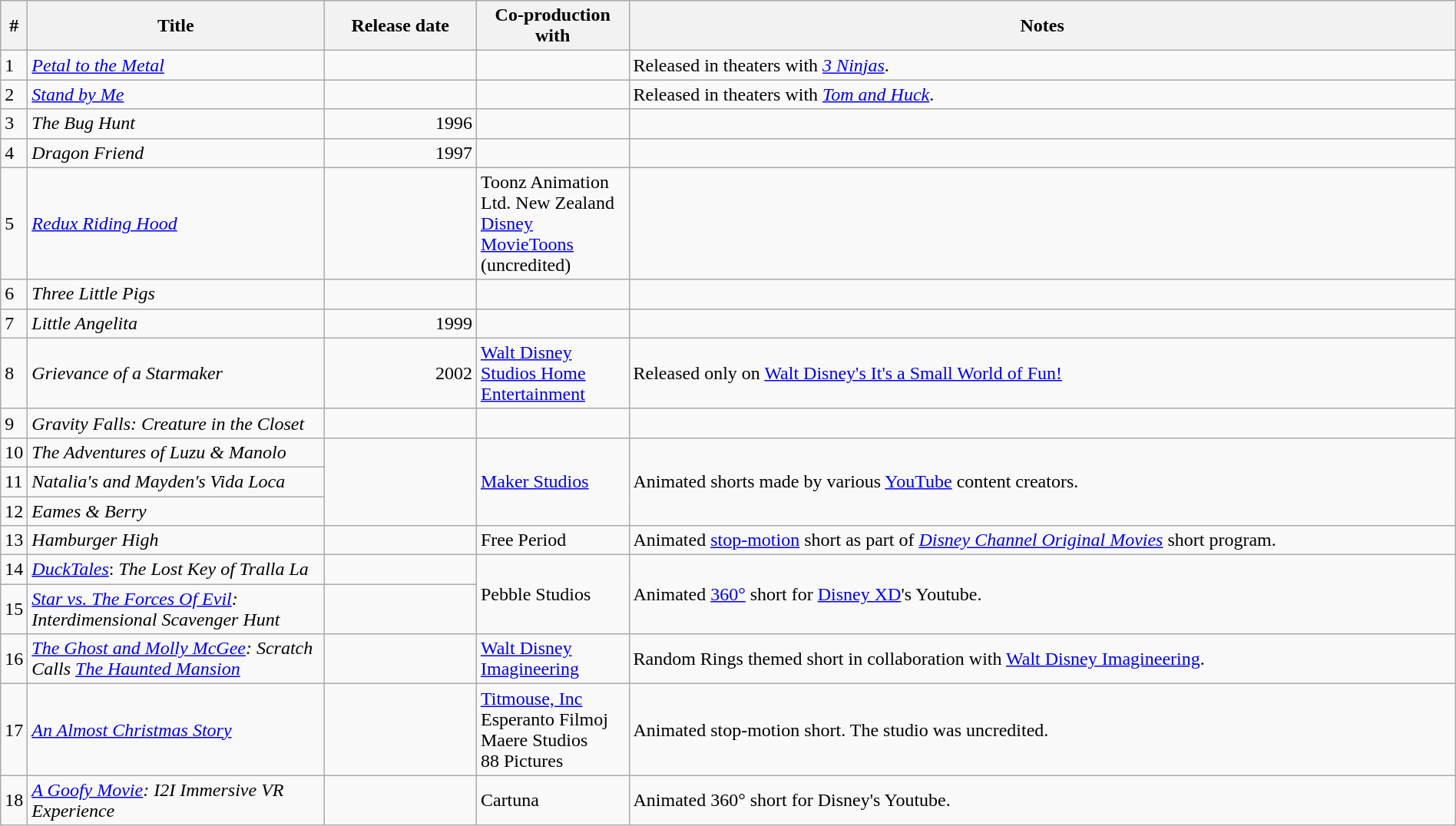<table class="wikitable sortable" style="width:100%;">
<tr>
<th width = 10px>#</th>
<th width = 250px>Title</th>
<th width = 125px>Release date</th>
<th width = 125px>Co-production with</th>
<th>Notes</th>
</tr>
<tr>
<td>1</td>
<td><em><a href='#'>Petal to the Metal</a></em></td>
<td align="right"></td>
<td></td>
<td>Released in theaters with <em><a href='#'>3 Ninjas</a></em>.</td>
</tr>
<tr>
<td>2</td>
<td><em><a href='#'>Stand by Me</a></em></td>
<td align="right"></td>
<td></td>
<td>Released in theaters with <em><a href='#'>Tom and Huck</a></em>.</td>
</tr>
<tr>
<td>3</td>
<td><em>The Bug Hunt</em></td>
<td align="right">1996</td>
<td></td>
<td></td>
</tr>
<tr>
<td>4</td>
<td><em>Dragon Friend</em></td>
<td align="right">1997</td>
<td></td>
<td></td>
</tr>
<tr>
<td>5</td>
<td><em><a href='#'>Redux Riding Hood</a></em> </td>
<td align="right"></td>
<td>Toonz Animation Ltd. New Zealand<br><a href='#'>Disney MovieToons</a> (uncredited)</td>
<td></td>
</tr>
<tr>
<td>6</td>
<td><em>Three Little Pigs</em></td>
<td align="right"></td>
<td></td>
<td></td>
</tr>
<tr>
<td>7</td>
<td><em>Little Angelita</em></td>
<td align="right">1999</td>
<td></td>
<td></td>
</tr>
<tr>
<td>8</td>
<td><em>Grievance of a Starmaker</em></td>
<td align="right">2002</td>
<td><a href='#'>Walt Disney Studios Home Entertainment</a></td>
<td>Released only on <a href='#'>Walt Disney's It's a Small World of Fun!</a></td>
</tr>
<tr>
<td>9</td>
<td><em>Gravity Falls: Creature in the Closet</em></td>
<td align="right"></td>
<td></td>
<td></td>
</tr>
<tr>
<td>10</td>
<td><em>The Adventures of Luzu & Manolo</em></td>
<td rowspan="3" align="right"></td>
<td rowspan="3"><a href='#'>Maker Studios</a></td>
<td rowspan="3">Animated shorts made by various <a href='#'>YouTube</a> content creators.</td>
</tr>
<tr>
<td>11</td>
<td><em>Natalia's and Mayden's Vida Loca</em></td>
</tr>
<tr>
<td>12</td>
<td><em>Eames & Berry</em></td>
</tr>
<tr>
<td>13</td>
<td><em>Hamburger High</em></td>
<td align="right"></td>
<td>Free Period</td>
<td>Animated <a href='#'>stop-motion</a> short as part of <em><a href='#'>Disney Channel Original Movies</a></em> short program.</td>
</tr>
<tr>
<td>14</td>
<td><em><a href='#'>DuckTales</a></em>: <em>The Lost Key of Tralla La</em></td>
<td align="right"></td>
<td rowspan="2">Pebble Studios</td>
<td rowspan="2">Animated <a href='#'>360°</a> short for <a href='#'>Disney XD</a>'s Youtube.</td>
</tr>
<tr>
<td>15</td>
<td><em><a href='#'>Star vs. The Forces Of Evil</a>: Interdimensional Scavenger Hunt</em></td>
<td align="right"></td>
</tr>
<tr>
<td>16</td>
<td><em><a href='#'>The Ghost and Molly McGee</a>: Scratch Calls <a href='#'>The Haunted Mansion</a></em></td>
<td align="right"></td>
<td><a href='#'>Walt Disney Imagineering</a></td>
<td>Random Rings themed short in collaboration with <a href='#'>Walt Disney Imagineering</a>.</td>
</tr>
<tr>
<td>17</td>
<td><em><a href='#'>An Almost Christmas Story</a></em></td>
<td align="right"></td>
<td><a href='#'>Titmouse, Inc</a><br>Esperanto Filmoj<br>Maere Studios<br>88 Pictures</td>
<td>Animated stop-motion short. The studio was uncredited.</td>
</tr>
<tr>
<td>18</td>
<td><em><a href='#'>A Goofy Movie</a>: I2I Immersive VR Experience</em></td>
<td align="right"></td>
<td>Cartuna</td>
<td>Animated 360° short for Disney's Youtube.</td>
</tr>
</table>
